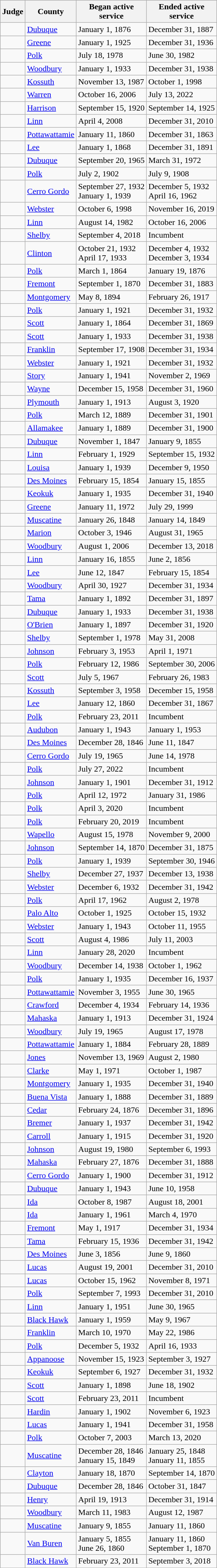<table class="wikitable sortable">
<tr>
<th>Judge</th>
<th>County</th>
<th>Began active<br>service</th>
<th>Ended active<br>service</th>
</tr>
<tr>
<td></td>
<td><a href='#'>Dubuque</a></td>
<td>January 1, 1876</td>
<td>December 31, 1887</td>
</tr>
<tr>
<td></td>
<td><a href='#'>Greene</a></td>
<td>January 1, 1925</td>
<td>December 31, 1936</td>
</tr>
<tr>
<td></td>
<td><a href='#'>Polk</a></td>
<td>July 18, 1978</td>
<td>June 30, 1982</td>
</tr>
<tr>
<td></td>
<td><a href='#'>Woodbury</a></td>
<td>January 1, 1933</td>
<td>December 31, 1938</td>
</tr>
<tr>
<td></td>
<td><a href='#'>Kossuth</a></td>
<td>November 13, 1987</td>
<td>October 1, 1998</td>
</tr>
<tr>
<td></td>
<td><a href='#'>Warren</a></td>
<td>October 16, 2006</td>
<td>July 13, 2022</td>
</tr>
<tr>
<td></td>
<td><a href='#'>Harrison</a></td>
<td>September 15, 1920</td>
<td>September 14, 1925</td>
</tr>
<tr>
<td></td>
<td><a href='#'>Linn</a></td>
<td>April 4, 2008</td>
<td>December 31, 2010</td>
</tr>
<tr>
<td></td>
<td><a href='#'>Pottawattamie</a></td>
<td>January 11, 1860</td>
<td>December 31, 1863</td>
</tr>
<tr>
<td></td>
<td><a href='#'>Lee</a></td>
<td>January 1, 1868</td>
<td>December 31, 1891</td>
</tr>
<tr>
<td></td>
<td><a href='#'>Dubuque</a></td>
<td>September 20, 1965</td>
<td>March 31, 1972</td>
</tr>
<tr>
<td></td>
<td><a href='#'>Polk</a></td>
<td>July 2, 1902</td>
<td>July 9, 1908</td>
</tr>
<tr>
<td></td>
<td><a href='#'>Cerro Gordo</a></td>
<td>September 27, 1932<br>January 1, 1939</td>
<td>December 5, 1932<br>April 16, 1962</td>
</tr>
<tr>
<td></td>
<td><a href='#'>Webster</a></td>
<td>October 6, 1998</td>
<td>November 16, 2019</td>
</tr>
<tr>
<td></td>
<td><a href='#'>Linn</a></td>
<td>August 14, 1982</td>
<td>October 16, 2006</td>
</tr>
<tr>
<td></td>
<td><a href='#'>Shelby</a></td>
<td>September 4, 2018</td>
<td>Incumbent</td>
</tr>
<tr>
<td></td>
<td><a href='#'>Clinton</a></td>
<td>October 21, 1932<br>April 17, 1933</td>
<td>December 4, 1932<br>December 3, 1934</td>
</tr>
<tr>
<td></td>
<td><a href='#'>Polk</a></td>
<td>March 1, 1864</td>
<td>January 19, 1876</td>
</tr>
<tr>
<td></td>
<td><a href='#'>Fremont</a></td>
<td>September 1, 1870</td>
<td>December 31, 1883</td>
</tr>
<tr>
<td></td>
<td><a href='#'>Montgomery</a></td>
<td>May 8, 1894</td>
<td>February 26, 1917</td>
</tr>
<tr>
<td></td>
<td><a href='#'>Polk</a></td>
<td>January 1, 1921</td>
<td>December 31, 1932</td>
</tr>
<tr>
<td></td>
<td><a href='#'>Scott</a></td>
<td>January 1, 1864</td>
<td>December 31, 1869</td>
</tr>
<tr>
<td></td>
<td><a href='#'>Scott</a></td>
<td>January 1, 1933</td>
<td>December 31, 1938</td>
</tr>
<tr>
<td></td>
<td><a href='#'>Franklin</a></td>
<td>September 17, 1908</td>
<td>December 31, 1934</td>
</tr>
<tr>
<td></td>
<td><a href='#'>Webster</a></td>
<td>January 1, 1921</td>
<td>December 31, 1932</td>
</tr>
<tr>
<td></td>
<td><a href='#'>Story</a></td>
<td>January 1, 1941</td>
<td>November 2, 1969</td>
</tr>
<tr>
<td></td>
<td><a href='#'>Wayne</a></td>
<td>December 15, 1958</td>
<td>December 31, 1960</td>
</tr>
<tr>
<td></td>
<td><a href='#'>Plymouth</a></td>
<td>January 1, 1913</td>
<td>August 3, 1920</td>
</tr>
<tr>
<td></td>
<td><a href='#'>Polk</a></td>
<td>March 12, 1889</td>
<td>December 31, 1901</td>
</tr>
<tr>
<td></td>
<td><a href='#'>Allamakee</a></td>
<td>January 1, 1889</td>
<td>December 31, 1900</td>
</tr>
<tr>
<td></td>
<td><a href='#'>Dubuque</a></td>
<td>November 1, 1847</td>
<td>January 9, 1855</td>
</tr>
<tr>
<td></td>
<td><a href='#'>Linn</a></td>
<td>February 1, 1929</td>
<td>September 15, 1932</td>
</tr>
<tr>
<td></td>
<td><a href='#'>Louisa</a></td>
<td>January 1, 1939</td>
<td>December 9, 1950</td>
</tr>
<tr>
<td></td>
<td><a href='#'>Des Moines</a></td>
<td>February 15, 1854</td>
<td>January 15, 1855</td>
</tr>
<tr>
<td></td>
<td><a href='#'>Keokuk</a></td>
<td>January 1, 1935</td>
<td>December 31, 1940</td>
</tr>
<tr>
<td></td>
<td><a href='#'>Greene</a></td>
<td>January 11, 1972</td>
<td>July 29, 1999</td>
</tr>
<tr>
<td></td>
<td><a href='#'>Muscatine</a></td>
<td>January 26, 1848</td>
<td>January 14, 1849</td>
</tr>
<tr>
<td></td>
<td><a href='#'>Marion</a></td>
<td>October 3, 1946</td>
<td>August 31, 1965</td>
</tr>
<tr>
<td></td>
<td><a href='#'>Woodbury</a></td>
<td>August 1, 2006</td>
<td>December 13, 2018</td>
</tr>
<tr>
<td></td>
<td><a href='#'>Linn</a></td>
<td>January 16, 1855</td>
<td>June 2, 1856</td>
</tr>
<tr>
<td></td>
<td><a href='#'>Lee</a></td>
<td>June 12, 1847</td>
<td>February 15, 1854</td>
</tr>
<tr>
<td></td>
<td><a href='#'>Woodbury</a></td>
<td>April 30, 1927</td>
<td>December 31, 1934</td>
</tr>
<tr>
<td></td>
<td><a href='#'>Tama</a></td>
<td>January 1, 1892</td>
<td>December 31, 1897</td>
</tr>
<tr>
<td></td>
<td><a href='#'>Dubuque</a></td>
<td>January 1, 1933</td>
<td>December 31, 1938</td>
</tr>
<tr>
<td></td>
<td><a href='#'>O'Brien</a></td>
<td>January 1, 1897</td>
<td>December 31, 1920</td>
</tr>
<tr>
<td></td>
<td><a href='#'>Shelby</a></td>
<td>September 1, 1978</td>
<td>May 31, 2008</td>
</tr>
<tr>
<td></td>
<td><a href='#'>Johnson</a></td>
<td>February 3, 1953</td>
<td>April 1, 1971</td>
</tr>
<tr>
<td></td>
<td><a href='#'>Polk</a></td>
<td>February 12, 1986</td>
<td>September 30, 2006</td>
</tr>
<tr>
<td></td>
<td><a href='#'>Scott</a></td>
<td>July 5, 1967</td>
<td>February 26, 1983</td>
</tr>
<tr>
<td></td>
<td><a href='#'>Kossuth</a></td>
<td>September 3, 1958</td>
<td>December 15, 1958</td>
</tr>
<tr>
<td></td>
<td><a href='#'>Lee</a></td>
<td>January 12, 1860</td>
<td>December 31, 1867</td>
</tr>
<tr>
<td></td>
<td><a href='#'>Polk</a></td>
<td>February 23, 2011</td>
<td>Incumbent</td>
</tr>
<tr>
<td></td>
<td><a href='#'>Audubon</a></td>
<td>January 1, 1943</td>
<td>January 1, 1953</td>
</tr>
<tr>
<td></td>
<td><a href='#'>Des Moines</a></td>
<td>December 28, 1846</td>
<td>June 11, 1847</td>
</tr>
<tr>
<td></td>
<td><a href='#'>Cerro Gordo</a></td>
<td>July 19, 1965</td>
<td>June 14, 1978</td>
</tr>
<tr>
<td></td>
<td><a href='#'>Polk</a></td>
<td>July 27, 2022</td>
<td>Incumbent</td>
</tr>
<tr>
<td></td>
<td><a href='#'>Johnson</a></td>
<td>January 1, 1901</td>
<td>December 31, 1912</td>
</tr>
<tr>
<td></td>
<td><a href='#'>Polk</a></td>
<td>April 12, 1972</td>
<td>January 31, 1986</td>
</tr>
<tr>
<td></td>
<td><a href='#'>Polk</a></td>
<td>April 3, 2020</td>
<td>Incumbent</td>
</tr>
<tr>
<td></td>
<td><a href='#'>Polk</a></td>
<td>February 20, 2019</td>
<td>Incumbent</td>
</tr>
<tr>
<td></td>
<td><a href='#'>Wapello</a></td>
<td>August 15, 1978</td>
<td>November 9, 2000</td>
</tr>
<tr>
<td></td>
<td><a href='#'>Johnson</a></td>
<td>September 14, 1870</td>
<td>December 31, 1875</td>
</tr>
<tr>
<td></td>
<td><a href='#'>Polk</a></td>
<td>January 1, 1939</td>
<td>September 30, 1946</td>
</tr>
<tr>
<td></td>
<td><a href='#'>Shelby</a></td>
<td>December 27, 1937</td>
<td>December 13, 1938</td>
</tr>
<tr>
<td></td>
<td><a href='#'>Webster</a></td>
<td>December 6, 1932</td>
<td>December 31, 1942</td>
</tr>
<tr>
<td></td>
<td><a href='#'>Polk</a></td>
<td>April 17, 1962</td>
<td>August 2, 1978</td>
</tr>
<tr>
<td></td>
<td><a href='#'>Palo Alto</a></td>
<td>October 1, 1925</td>
<td>October 15, 1932</td>
</tr>
<tr>
<td></td>
<td><a href='#'>Webster</a></td>
<td>January 1, 1943</td>
<td>October 11, 1955</td>
</tr>
<tr>
<td></td>
<td><a href='#'>Scott</a></td>
<td>August 4, 1986</td>
<td>July 11, 2003</td>
</tr>
<tr>
<td></td>
<td><a href='#'>Linn</a></td>
<td>January 28, 2020</td>
<td>Incumbent</td>
</tr>
<tr>
<td></td>
<td><a href='#'>Woodbury</a></td>
<td>December 14, 1938</td>
<td>October 1, 1962</td>
</tr>
<tr>
<td></td>
<td><a href='#'>Polk</a></td>
<td>January 1, 1935</td>
<td>December 16, 1937</td>
</tr>
<tr>
<td></td>
<td><a href='#'>Pottawattamie</a></td>
<td>November 3, 1955</td>
<td>June 30, 1965</td>
</tr>
<tr>
<td></td>
<td><a href='#'>Crawford</a></td>
<td>December 4, 1934</td>
<td>February 14, 1936</td>
</tr>
<tr>
<td></td>
<td><a href='#'>Mahaska</a></td>
<td>January 1, 1913</td>
<td>December 31, 1924</td>
</tr>
<tr>
<td></td>
<td><a href='#'>Woodbury</a></td>
<td>July 19, 1965</td>
<td>August 17, 1978</td>
</tr>
<tr>
<td></td>
<td><a href='#'>Pottawattamie</a></td>
<td>January 1, 1884</td>
<td>February 28, 1889</td>
</tr>
<tr>
<td></td>
<td><a href='#'>Jones</a></td>
<td>November 13, 1969</td>
<td>August 2, 1980</td>
</tr>
<tr>
<td></td>
<td><a href='#'>Clarke</a></td>
<td>May 1, 1971</td>
<td>October 1, 1987</td>
</tr>
<tr>
<td></td>
<td><a href='#'>Montgomery</a></td>
<td>January 1, 1935</td>
<td>December 31, 1940</td>
</tr>
<tr>
<td></td>
<td><a href='#'>Buena Vista</a></td>
<td>January 1, 1888</td>
<td>December 31, 1889</td>
</tr>
<tr>
<td></td>
<td><a href='#'>Cedar</a></td>
<td>February 24, 1876</td>
<td>December 31, 1896</td>
</tr>
<tr>
<td></td>
<td><a href='#'>Bremer</a></td>
<td>January 1, 1937</td>
<td>December 31, 1942</td>
</tr>
<tr>
<td></td>
<td><a href='#'>Carroll</a></td>
<td>January 1, 1915</td>
<td>December 31, 1920</td>
</tr>
<tr>
<td></td>
<td><a href='#'>Johnson</a></td>
<td>August 19, 1980</td>
<td>September 6, 1993</td>
</tr>
<tr>
<td></td>
<td><a href='#'>Mahaska</a></td>
<td>February 27, 1876</td>
<td>December 31, 1888</td>
</tr>
<tr>
<td></td>
<td><a href='#'>Cerro Gordo</a></td>
<td>January 1, 1900</td>
<td>December 31, 1912</td>
</tr>
<tr>
<td></td>
<td><a href='#'>Dubuque</a></td>
<td>January 1, 1943</td>
<td>June 10, 1958</td>
</tr>
<tr>
<td></td>
<td><a href='#'>Ida</a></td>
<td>October 8, 1987</td>
<td>August 18, 2001</td>
</tr>
<tr>
<td></td>
<td><a href='#'>Ida</a></td>
<td>January 1, 1961</td>
<td>March 4, 1970</td>
</tr>
<tr>
<td></td>
<td><a href='#'>Fremont</a></td>
<td>May 1, 1917</td>
<td>December 31, 1934</td>
</tr>
<tr>
<td></td>
<td><a href='#'>Tama</a></td>
<td>February 15, 1936</td>
<td>December 31, 1942</td>
</tr>
<tr>
<td></td>
<td><a href='#'>Des Moines</a></td>
<td>June 3, 1856</td>
<td>June 9, 1860</td>
</tr>
<tr>
<td></td>
<td><a href='#'>Lucas</a></td>
<td>August 19, 2001</td>
<td>December 31, 2010</td>
</tr>
<tr>
<td></td>
<td><a href='#'>Lucas</a></td>
<td>October 15, 1962</td>
<td>November 8, 1971</td>
</tr>
<tr>
<td></td>
<td><a href='#'>Polk</a></td>
<td>September 7, 1993</td>
<td>December 31, 2010</td>
</tr>
<tr>
<td></td>
<td><a href='#'>Linn</a></td>
<td>January 1, 1951</td>
<td>June 30, 1965</td>
</tr>
<tr>
<td></td>
<td><a href='#'>Black Hawk</a></td>
<td>January 1, 1959</td>
<td>May 9, 1967</td>
</tr>
<tr>
<td></td>
<td><a href='#'>Franklin</a></td>
<td>March 10, 1970</td>
<td>May 22, 1986</td>
</tr>
<tr>
<td></td>
<td><a href='#'>Polk</a></td>
<td>December 5, 1932</td>
<td>April 16, 1933</td>
</tr>
<tr>
<td></td>
<td><a href='#'>Appanoose</a></td>
<td>November 15, 1923</td>
<td>September 3, 1927</td>
</tr>
<tr>
<td></td>
<td><a href='#'>Keokuk</a></td>
<td>September 6, 1927</td>
<td>December 31, 1932</td>
</tr>
<tr>
<td></td>
<td><a href='#'>Scott</a></td>
<td>January 1, 1898</td>
<td>June 18, 1902</td>
</tr>
<tr>
<td></td>
<td><a href='#'>Scott</a></td>
<td>February 23, 2011</td>
<td>Incumbent</td>
</tr>
<tr>
<td></td>
<td><a href='#'>Hardin</a></td>
<td>January 1, 1902</td>
<td>November 6, 1923</td>
</tr>
<tr>
<td></td>
<td><a href='#'>Lucas</a></td>
<td>January 1, 1941</td>
<td>December 31, 1958</td>
</tr>
<tr>
<td></td>
<td><a href='#'>Polk</a></td>
<td>October 7, 2003</td>
<td>March 13, 2020</td>
</tr>
<tr>
<td></td>
<td><a href='#'>Muscatine</a></td>
<td>December 28, 1846<br>January 15, 1849</td>
<td>January 25, 1848<br>January 11, 1855</td>
</tr>
<tr>
<td></td>
<td><a href='#'>Clayton</a></td>
<td>January 18, 1870</td>
<td>September 14, 1870</td>
</tr>
<tr>
<td></td>
<td><a href='#'>Dubuque</a></td>
<td>December 28, 1846</td>
<td>October 31, 1847</td>
</tr>
<tr>
<td></td>
<td><a href='#'>Henry</a></td>
<td>April 19, 1913</td>
<td>December 31, 1914</td>
</tr>
<tr>
<td></td>
<td><a href='#'>Woodbury</a></td>
<td>March 11, 1983</td>
<td>August 12, 1987</td>
</tr>
<tr>
<td></td>
<td><a href='#'>Muscatine</a></td>
<td>January 9, 1855</td>
<td>January 11, 1860</td>
</tr>
<tr>
<td></td>
<td><a href='#'>Van Buren</a></td>
<td>January 5, 1855<br>June 26, 1860</td>
<td>January 11, 1860<br>September 1, 1870</td>
</tr>
<tr>
<td></td>
<td><a href='#'>Black Hawk</a></td>
<td>February 23, 2011</td>
<td>September 3, 2018</td>
</tr>
</table>
